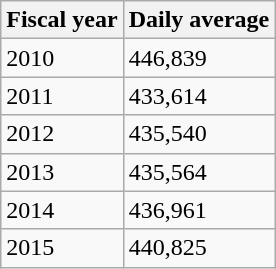<table class="wikitable">
<tr>
<th>Fiscal year</th>
<th>Daily average</th>
</tr>
<tr>
<td>2010</td>
<td>446,839</td>
</tr>
<tr>
<td>2011</td>
<td>433,614</td>
</tr>
<tr>
<td>2012</td>
<td>435,540</td>
</tr>
<tr>
<td>2013</td>
<td>435,564</td>
</tr>
<tr>
<td>2014</td>
<td>436,961</td>
</tr>
<tr>
<td>2015</td>
<td>440,825</td>
</tr>
</table>
